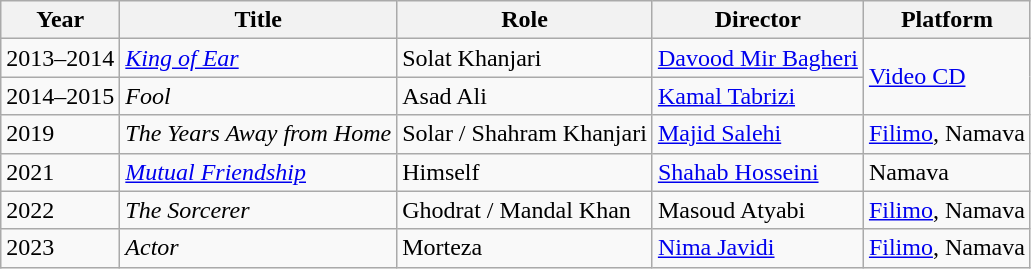<table class="wikitable sortable">
<tr>
<th>Year</th>
<th>Title</th>
<th>Role</th>
<th>Director</th>
<th>Platform</th>
</tr>
<tr>
<td>2013–2014</td>
<td><em><a href='#'>King of Ear</a></em></td>
<td>Solat Khanjari</td>
<td><a href='#'>Davood Mir Bagheri</a></td>
<td rowspan="2"><a href='#'>Video CD</a></td>
</tr>
<tr>
<td>2014–2015</td>
<td><em>Fool</em></td>
<td>Asad Ali</td>
<td><a href='#'>Kamal Tabrizi</a></td>
</tr>
<tr>
<td>2019</td>
<td><em>The Years Away from Home</em></td>
<td>Solar / Shahram Khanjari</td>
<td><a href='#'>Majid Salehi</a></td>
<td><a href='#'>Filimo</a>, Namava</td>
</tr>
<tr>
<td>2021</td>
<td><em><a href='#'>Mutual Friendship</a></em></td>
<td>Himself</td>
<td><a href='#'>Shahab Hosseini</a></td>
<td>Namava</td>
</tr>
<tr>
<td>2022</td>
<td><em>The Sorcerer</em></td>
<td>Ghodrat / Mandal Khan</td>
<td>Masoud Atyabi</td>
<td><a href='#'>Filimo</a>, Namava</td>
</tr>
<tr>
<td>2023</td>
<td><em>Actor</em></td>
<td>Morteza</td>
<td><a href='#'>Nima Javidi</a></td>
<td><a href='#'>Filimo</a>, Namava</td>
</tr>
</table>
